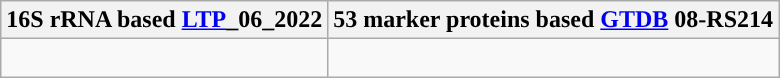<table class="wikitable">
<tr>
<th colspan=1>16S rRNA based <a href='#'>LTP</a>_06_2022</th>
<th colspan=1>53 marker proteins based <a href='#'>GTDB</a> 08-RS214</th>
</tr>
<tr>
<td style="vertical-align:top"><br></td>
<td><br></td>
</tr>
</table>
